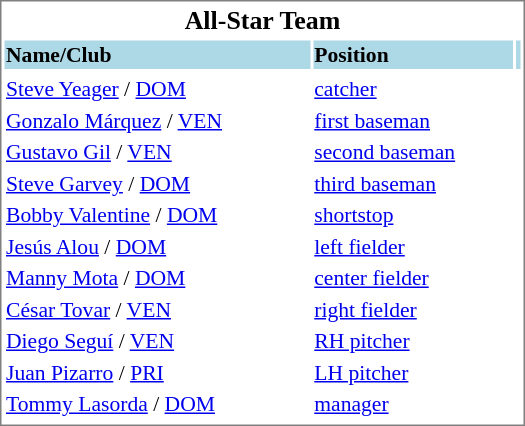<table cellpadding="1" width="350px" style="font-size: 90%; border: 1px solid gray;">
<tr align="center" style="font-size: larger;">
<td colspan=6><strong>All-Star Team</strong></td>
</tr>
<tr style="background:lightblue;">
<td><strong>Name/Club</strong></td>
<td><strong>Position</strong></td>
<td></td>
</tr>
<tr align="center" style="vertical-align: middle;" style="background:lightblue;">
</tr>
<tr>
<td><a href='#'>Steve Yeager</a> / <a href='#'>DOM</a></td>
<td><a href='#'>catcher</a></td>
</tr>
<tr>
<td><a href='#'>Gonzalo Márquez</a> / <a href='#'>VEN</a></td>
<td><a href='#'>first baseman</a></td>
</tr>
<tr>
<td><a href='#'>Gustavo Gil</a> / <a href='#'>VEN</a></td>
<td><a href='#'>second baseman</a></td>
</tr>
<tr>
<td><a href='#'>Steve Garvey</a> / <a href='#'>DOM</a></td>
<td><a href='#'>third baseman</a></td>
</tr>
<tr>
<td><a href='#'>Bobby Valentine</a> / <a href='#'>DOM</a></td>
<td><a href='#'>shortstop</a></td>
</tr>
<tr>
<td><a href='#'>Jesús Alou</a> / <a href='#'>DOM</a></td>
<td><a href='#'>left fielder</a></td>
</tr>
<tr>
<td><a href='#'>Manny Mota</a> / <a href='#'>DOM</a></td>
<td><a href='#'>center fielder</a></td>
</tr>
<tr>
<td><a href='#'>César Tovar</a> / <a href='#'>VEN</a></td>
<td><a href='#'>right fielder</a></td>
</tr>
<tr>
<td><a href='#'>Diego Seguí</a> / <a href='#'>VEN</a></td>
<td><a href='#'>RH pitcher</a></td>
</tr>
<tr>
<td><a href='#'>Juan Pizarro</a> / <a href='#'>PRI</a></td>
<td><a href='#'>LH pitcher</a></td>
</tr>
<tr>
<td><a href='#'>Tommy Lasorda</a> / <a href='#'>DOM</a></td>
<td><a href='#'>manager</a></td>
</tr>
<tr>
</tr>
</table>
